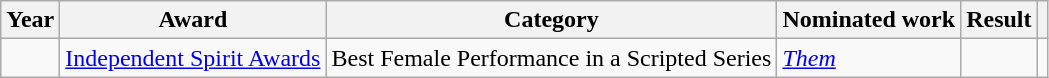<table class="wikitable sortable">
<tr>
<th>Year</th>
<th>Award</th>
<th>Category</th>
<th>Nominated work</th>
<th>Result</th>
<th class="unsortable"></th>
</tr>
<tr>
<td></td>
<td><a href='#'>Independent Spirit Awards</a></td>
<td>Best Female Performance in a Scripted Series</td>
<td><em><a href='#'>Them</a></em></td>
<td></td>
<td style="text-align:center;"></td>
</tr>
</table>
